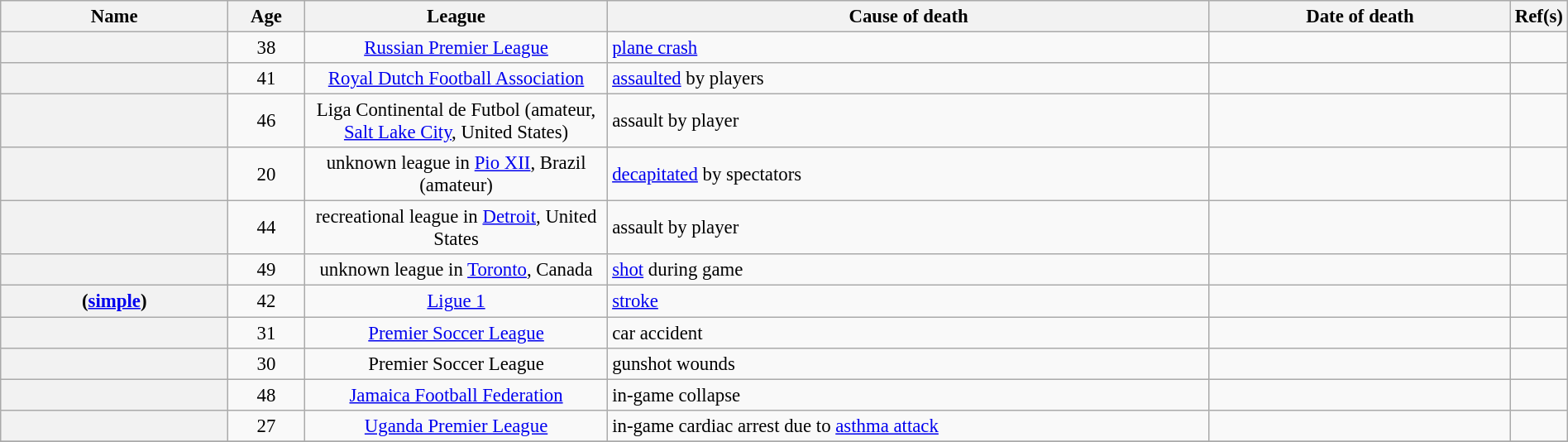<table class="wikitable sortable plainrowheaders" style="width: 100%; font-size:95%; text-align:center;">
<tr>
<th scope="col" style="width: 15%;">Name</th>
<th scope="col" style="width: 5%;">Age</th>
<th scope="col" style="width: 20%;">League</th>
<th scope="col" style="width: 40%;">Cause of death</th>
<th scope="col" style="width: 50%;">Date of death</th>
<th scope="col" class=unsortable style="width: 5%;">Ref(s)</th>
</tr>
<tr>
<th scope="row" style="text-align:center"></th>
<td>38</td>
<td><a href='#'>Russian Premier League</a></td>
<td style="text-align:left"><a href='#'>plane crash</a></td>
<td></td>
<td></td>
</tr>
<tr>
<th scope="row" style="text-align:center"></th>
<td>41</td>
<td><a href='#'>Royal Dutch Football Association</a></td>
<td style="text-align:left"><a href='#'>assaulted</a> by players</td>
<td></td>
<td></td>
</tr>
<tr>
<th scope="row" style="text-align:center"></th>
<td>46</td>
<td>Liga Continental de Futbol (amateur, <a href='#'>Salt Lake City</a>, United States)</td>
<td style="text-align:left">assault by player</td>
<td></td>
<td></td>
</tr>
<tr>
<th scope="row" style="text-align:center"></th>
<td>20</td>
<td>unknown league in <a href='#'>Pio XII</a>, Brazil (amateur)</td>
<td style="text-align:left"><a href='#'>decapitated</a> by spectators</td>
<td></td>
<td></td>
</tr>
<tr>
<th scope="row" style="text-align:center"></th>
<td>44</td>
<td>recreational league in <a href='#'>Detroit</a>, United States</td>
<td style="text-align:left">assault by player</td>
<td></td>
<td></td>
</tr>
<tr>
<th scope="row" style="text-align:center"></th>
<td>49</td>
<td>unknown league in <a href='#'>Toronto</a>, Canada</td>
<td style="text-align:left"><a href='#'>shot</a> during game</td>
<td></td>
<td></td>
</tr>
<tr>
<th scope="row" style="text-align:center"> (<a href='#'>simple</a>)</th>
<td>42</td>
<td><a href='#'>Ligue 1</a></td>
<td style="text-align:left"><a href='#'>stroke</a></td>
<td></td>
<td></td>
</tr>
<tr>
<th scope="row" style="text-align:center"></th>
<td>31</td>
<td><a href='#'>Premier Soccer League</a></td>
<td style="text-align:left">car accident</td>
<td></td>
<td></td>
</tr>
<tr>
<th scope="row" style="text-align:center"></th>
<td>30</td>
<td>Premier Soccer League</td>
<td style="text-align:left">gunshot wounds</td>
<td></td>
<td></td>
</tr>
<tr>
<th scope="row" style="text-align:center"></th>
<td>48</td>
<td><a href='#'>Jamaica Football Federation</a></td>
<td style="text-align:left">in-game collapse</td>
<td></td>
<td></td>
</tr>
<tr>
<th scope="row" style="text-align:center"></th>
<td>27</td>
<td><a href='#'>Uganda Premier League</a></td>
<td style="text-align:left">in-game cardiac arrest due to <a href='#'>asthma attack</a></td>
<td></td>
<td></td>
</tr>
<tr>
</tr>
</table>
